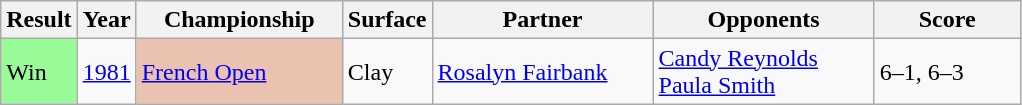<table class="sortable wikitable">
<tr>
<th style="width:40px">Result</th>
<th style="width:30px">Year</th>
<th style="width:130px">Championship</th>
<th style="width:50px">Surface</th>
<th style="width:140px">Partner</th>
<th style="width:140px">Opponents</th>
<th style="width:90px" class="unsortable">Score</th>
</tr>
<tr>
<td style="background:#98fb98;">Win</td>
<td><a href='#'>1981</a></td>
<td style="background:#ebc2af;"><a href='#'>French Open</a></td>
<td>Clay</td>
<td> <a href='#'>Rosalyn Fairbank</a></td>
<td> <a href='#'>Candy Reynolds</a><br> <a href='#'>Paula Smith</a></td>
<td>6–1, 6–3</td>
</tr>
</table>
